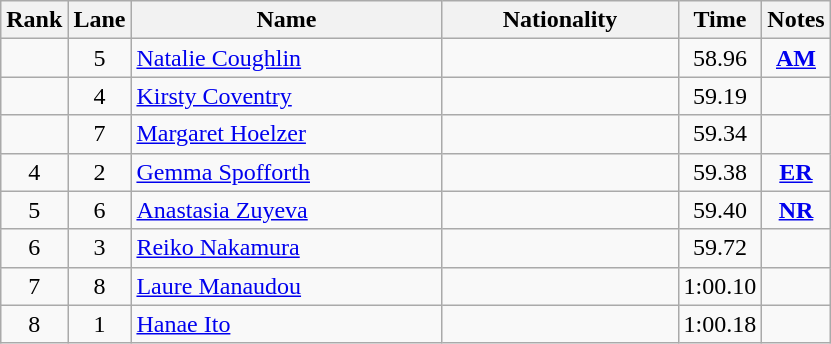<table class="wikitable sortable" style="text-align:center">
<tr>
<th>Rank</th>
<th>Lane</th>
<th width=200>Name</th>
<th width=150>Nationality</th>
<th>Time</th>
<th>Notes</th>
</tr>
<tr>
<td></td>
<td>5</td>
<td align=left><a href='#'>Natalie Coughlin</a></td>
<td align=left></td>
<td>58.96</td>
<td><strong><a href='#'>AM</a></strong></td>
</tr>
<tr>
<td></td>
<td>4</td>
<td align=left><a href='#'>Kirsty Coventry</a></td>
<td align=left></td>
<td>59.19</td>
<td></td>
</tr>
<tr>
<td></td>
<td>7</td>
<td align=left><a href='#'>Margaret Hoelzer</a></td>
<td align=left></td>
<td>59.34</td>
<td></td>
</tr>
<tr>
<td>4</td>
<td>2</td>
<td align=left><a href='#'>Gemma Spofforth</a></td>
<td align=left></td>
<td>59.38</td>
<td><strong><a href='#'>ER</a></strong></td>
</tr>
<tr>
<td>5</td>
<td>6</td>
<td align=left><a href='#'>Anastasia Zuyeva</a></td>
<td align=left></td>
<td>59.40</td>
<td><strong><a href='#'>NR</a></strong></td>
</tr>
<tr>
<td>6</td>
<td>3</td>
<td align=left><a href='#'>Reiko Nakamura</a></td>
<td align=left></td>
<td>59.72</td>
<td></td>
</tr>
<tr>
<td>7</td>
<td>8</td>
<td align=left><a href='#'>Laure Manaudou</a></td>
<td align=left></td>
<td>1:00.10</td>
<td></td>
</tr>
<tr>
<td>8</td>
<td>1</td>
<td align=left><a href='#'>Hanae Ito</a></td>
<td align=left></td>
<td>1:00.18</td>
<td></td>
</tr>
</table>
